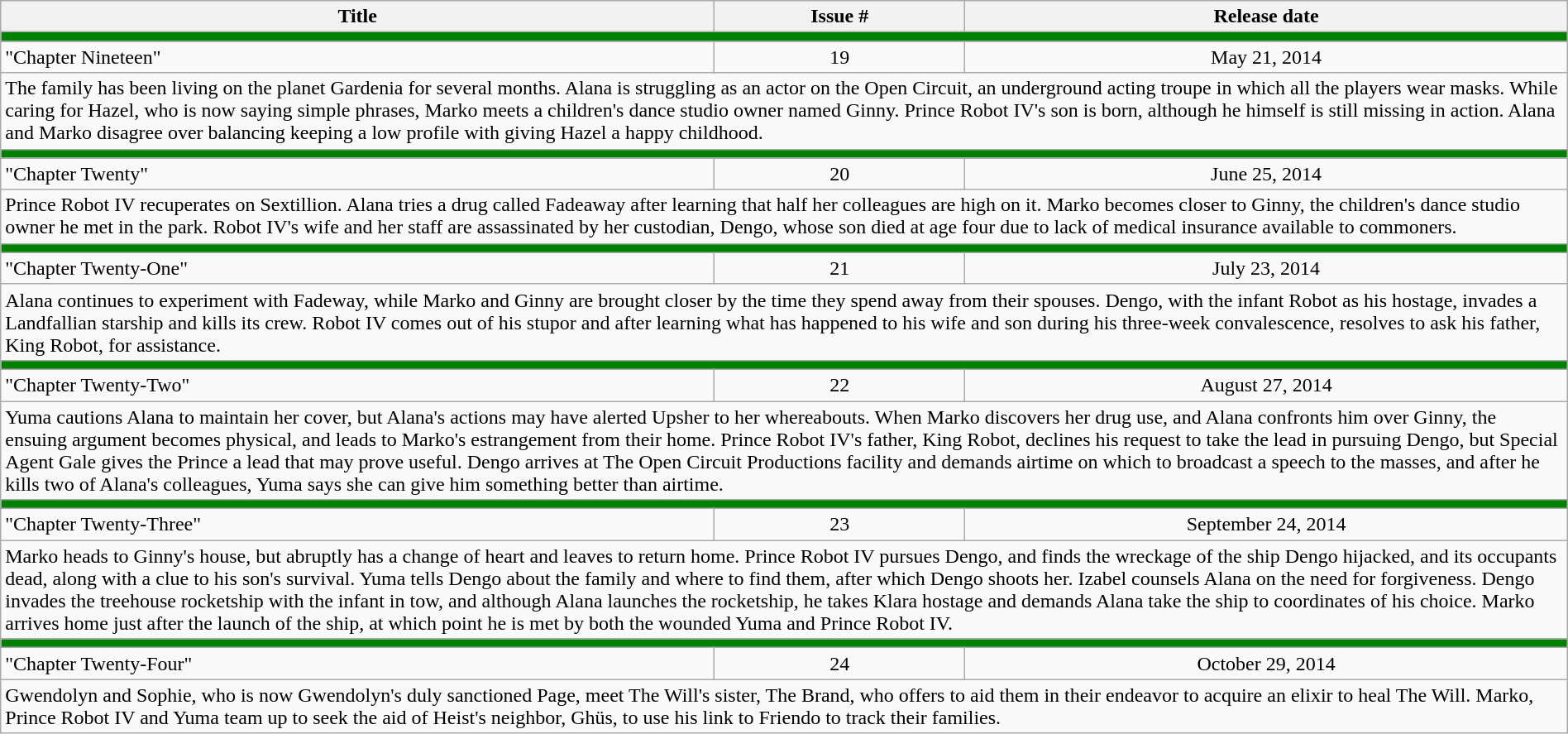<table class="wikitable" style="width:100%;">
<tr>
<th>Title</th>
<th>Issue #</th>
<th>Release date</th>
</tr>
<tr>
<td colspan="6" style="background:green"></td>
</tr>
<tr>
<td>"Chapter Nineteen"</td>
<td style="text-align:center;">19</td>
<td style="text-align:center;">May 21, 2014</td>
</tr>
<tr>
<td colspan="6">The family has been living on the planet Gardenia for several months. Alana is struggling as an actor on the Open Circuit, an underground acting troupe in which all the players wear masks. While caring for Hazel, who is now saying simple phrases, Marko meets a children's dance studio owner named Ginny. Prince Robot IV's son is born, although he himself is still missing in action. Alana and Marko disagree over balancing keeping a low profile with giving Hazel a happy childhood.</td>
</tr>
<tr>
<td colspan="6" style="background:green"></td>
</tr>
<tr>
<td>"Chapter Twenty"</td>
<td style="text-align:center;">20</td>
<td style="text-align:center;">June 25, 2014</td>
</tr>
<tr>
<td colspan="6">Prince Robot IV recuperates on Sextillion. Alana tries a drug called Fadeaway after learning that half her colleagues are high on it. Marko becomes closer to Ginny, the children's dance studio owner he met in the park. Robot IV's wife and her staff are assassinated by her custodian, Dengo, whose son died at age four due to lack of medical insurance available to commoners.</td>
</tr>
<tr>
<td colspan="6" style="background:green"></td>
</tr>
<tr>
<td>"Chapter Twenty-One"</td>
<td style="text-align:center;">21</td>
<td style="text-align:center;">July 23, 2014</td>
</tr>
<tr>
<td colspan="6">Alana continues to experiment with Fadeway, while Marko and Ginny are brought closer by the time they spend away from their spouses. Dengo, with the infant Robot as his hostage, invades a Landfallian starship and kills its crew. Robot IV comes out of his stupor and after learning what has happened to his wife and son during his three-week convalescence, resolves to ask his father, King Robot, for assistance.</td>
</tr>
<tr>
<td colspan="6" style="background:green"></td>
</tr>
<tr>
<td>"Chapter Twenty-Two"</td>
<td style="text-align:center;">22</td>
<td style="text-align:center;">August 27, 2014</td>
</tr>
<tr>
<td colspan="6">Yuma cautions Alana to maintain her cover, but Alana's actions may have alerted Upsher to her whereabouts. When Marko discovers her drug use, and Alana confronts him over Ginny, the ensuing argument becomes physical, and leads to Marko's estrangement from their home. Prince Robot IV's father, King Robot, declines his request to take the lead in pursuing Dengo, but Special Agent Gale gives the Prince a lead that may prove useful. Dengo arrives at The Open Circuit Productions facility and demands airtime on which to broadcast a speech to the masses, and after he kills two of Alana's colleagues, Yuma says she can give him something better than airtime.</td>
</tr>
<tr>
<td colspan="6" style="background:green"></td>
</tr>
<tr>
<td>"Chapter Twenty-Three"</td>
<td style="text-align:center;">23</td>
<td style="text-align:center;">September 24, 2014</td>
</tr>
<tr>
<td colspan="6">Marko heads to Ginny's house, but abruptly has a change of  heart and leaves to return home. Prince Robot IV pursues Dengo, and finds the wreckage of the ship Dengo hijacked, and its occupants dead, along with a clue to his son's survival. Yuma tells Dengo about the family and where to find them, after which Dengo shoots her. Izabel counsels Alana on the need for forgiveness. Dengo invades the treehouse rocketship with the infant in tow, and although Alana launches the rocketship, he takes Klara hostage and demands Alana take the ship to coordinates of his choice. Marko arrives home just after the launch of the ship, at which point he is met by both the wounded Yuma and Prince Robot IV.</td>
</tr>
<tr>
<td colspan="6" style="background:green"></td>
</tr>
<tr>
<td>"Chapter Twenty-Four"</td>
<td style="text-align:center;">24</td>
<td style="text-align:center;">October 29, 2014</td>
</tr>
<tr>
<td colspan="6">Gwendolyn and Sophie, who is now Gwendolyn's duly sanctioned Page, meet The Will's sister, The Brand, who offers to aid them in their endeavor to acquire an elixir to heal The Will. Marko, Prince Robot IV and Yuma team up to seek the aid of Heist's neighbor, Ghüs, to use his link to Friendo to track their families.</td>
</tr>
</table>
